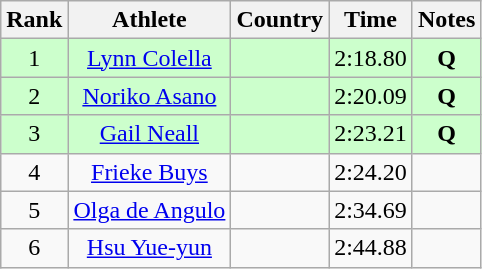<table class="wikitable sortable" style="text-align:center">
<tr>
<th>Rank</th>
<th>Athlete</th>
<th>Country</th>
<th>Time</th>
<th>Notes</th>
</tr>
<tr bgcolor=ccffcc>
<td>1</td>
<td><a href='#'>Lynn Colella</a></td>
<td align=left></td>
<td>2:18.80</td>
<td><strong>Q</strong></td>
</tr>
<tr bgcolor=ccffcc>
<td>2</td>
<td><a href='#'>Noriko Asano</a></td>
<td align=left></td>
<td>2:20.09</td>
<td><strong> Q </strong></td>
</tr>
<tr bgcolor=ccffcc>
<td>3</td>
<td><a href='#'>Gail Neall</a></td>
<td align=left></td>
<td>2:23.21</td>
<td><strong>Q</strong></td>
</tr>
<tr>
<td>4</td>
<td><a href='#'>Frieke Buys</a></td>
<td align=left></td>
<td>2:24.20</td>
<td><strong> </strong></td>
</tr>
<tr>
<td>5</td>
<td><a href='#'>Olga de Angulo</a></td>
<td align=left></td>
<td>2:34.69</td>
<td><strong> </strong></td>
</tr>
<tr>
<td>6</td>
<td><a href='#'>Hsu Yue-yun</a></td>
<td align=left></td>
<td>2:44.88</td>
<td><strong> </strong></td>
</tr>
</table>
